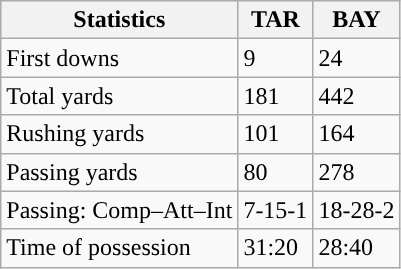<table class="wikitable" style="float: left;">
<tr>
<th>Statistics</th>
<th>TAR</th>
<th>BAY</th>
</tr>
<tr>
<td>First downs</td>
<td>9</td>
<td>24</td>
</tr>
<tr>
<td>Total yards</td>
<td>181</td>
<td>442</td>
</tr>
<tr>
<td>Rushing yards</td>
<td>101</td>
<td>164</td>
</tr>
<tr>
<td>Passing yards</td>
<td>80</td>
<td>278</td>
</tr>
<tr>
<td>Passing: Comp–Att–Int</td>
<td>7-15-1</td>
<td>18-28-2</td>
</tr>
<tr>
<td>Time of possession</td>
<td>31:20</td>
<td>28:40</td>
</tr>
</table>
